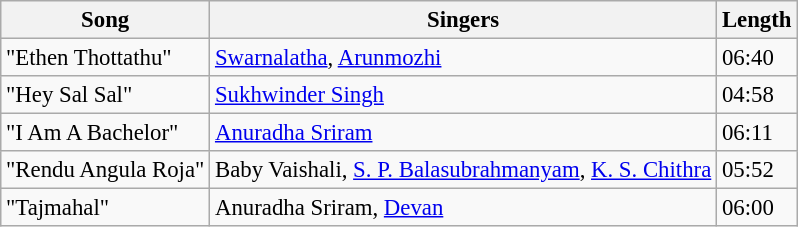<table class="wikitable" style="font-size: 95%;">
<tr>
<th>Song</th>
<th>Singers</th>
<th>Length</th>
</tr>
<tr>
<td>"Ethen Thottathu"</td>
<td><a href='#'>Swarnalatha</a>, <a href='#'>Arunmozhi</a></td>
<td>06:40</td>
</tr>
<tr>
<td>"Hey Sal Sal"</td>
<td><a href='#'>Sukhwinder Singh</a></td>
<td>04:58</td>
</tr>
<tr>
<td>"I Am A Bachelor"</td>
<td><a href='#'>Anuradha Sriram</a></td>
<td>06:11</td>
</tr>
<tr>
<td>"Rendu Angula Roja"</td>
<td>Baby Vaishali, <a href='#'>S. P. Balasubrahmanyam</a>, <a href='#'>K. S. Chithra</a></td>
<td>05:52</td>
</tr>
<tr>
<td>"Tajmahal"</td>
<td>Anuradha Sriram, <a href='#'>Devan</a></td>
<td>06:00</td>
</tr>
</table>
